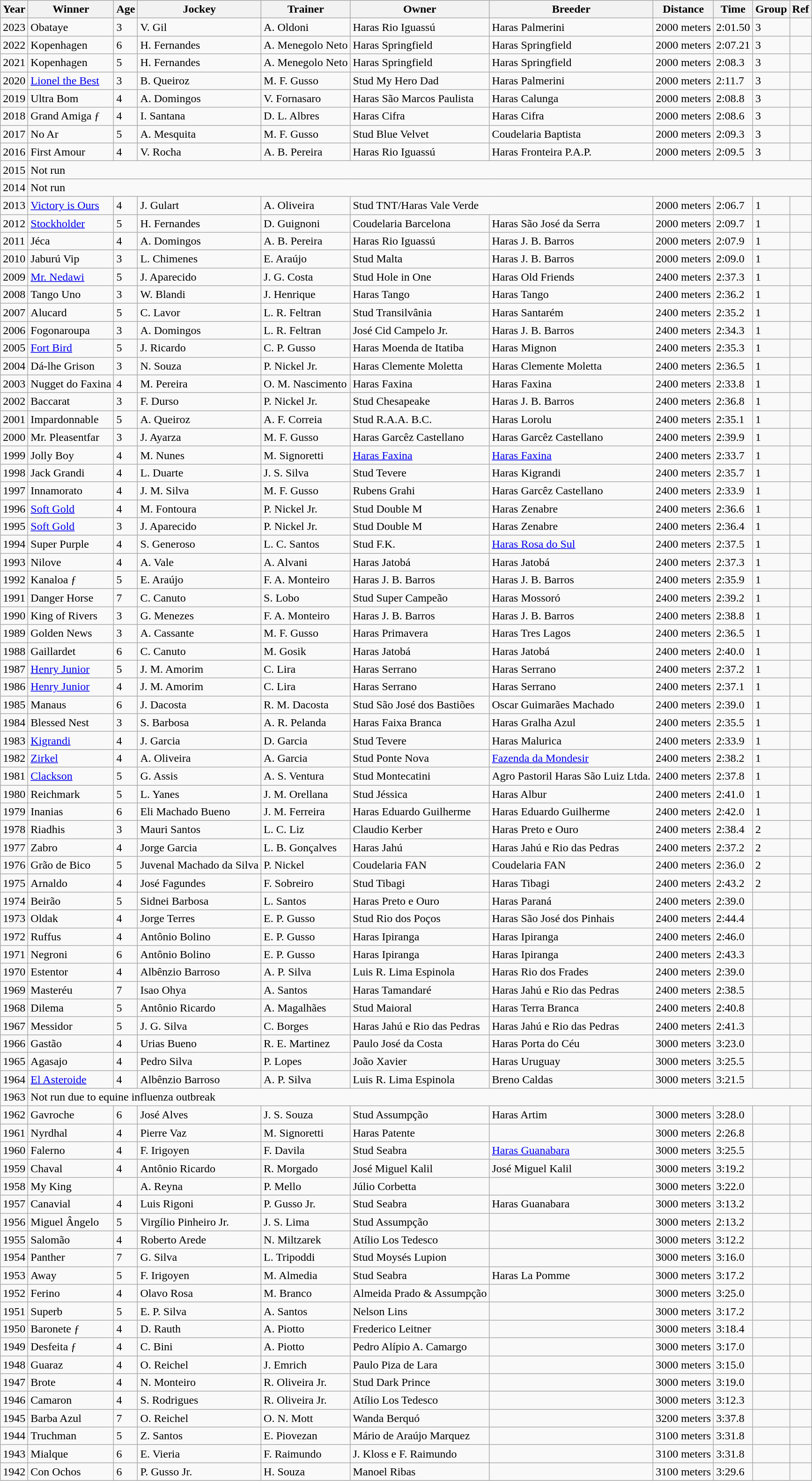<table class="wikitable">
<tr>
<th>Year</th>
<th>Winner</th>
<th>Age</th>
<th>Jockey</th>
<th>Trainer</th>
<th>Owner</th>
<th>Breeder</th>
<th>Distance</th>
<th>Time</th>
<th>Group</th>
<th>Ref</th>
</tr>
<tr>
<td>2023</td>
<td>Obataye</td>
<td>3</td>
<td>V. Gil</td>
<td>A. Oldoni</td>
<td>Haras Rio Iguassú</td>
<td>Haras Palmerini</td>
<td>2000 meters</td>
<td>2:01.50</td>
<td>3</td>
<td></td>
</tr>
<tr>
<td>2022</td>
<td>Kopenhagen</td>
<td>6</td>
<td>H. Fernandes</td>
<td>A. Menegolo Neto</td>
<td>Haras Springfield</td>
<td>Haras Springfield</td>
<td>2000 meters</td>
<td>2:07.21</td>
<td>3</td>
<td></td>
</tr>
<tr>
<td>2021</td>
<td>Kopenhagen</td>
<td>5</td>
<td>H. Fernandes</td>
<td>A. Menegolo Neto</td>
<td>Haras Springfield</td>
<td>Haras Springfield</td>
<td>2000 meters</td>
<td>2:08.3</td>
<td>3</td>
<td></td>
</tr>
<tr>
<td>2020</td>
<td><a href='#'>Lionel the Best</a></td>
<td>3</td>
<td>B. Queiroz</td>
<td>M. F. Gusso</td>
<td>Stud My Hero Dad</td>
<td>Haras Palmerini</td>
<td>2000 meters</td>
<td>2:11.7</td>
<td>3</td>
<td></td>
</tr>
<tr>
<td>2019</td>
<td>Ultra Bom</td>
<td>4</td>
<td>A. Domingos</td>
<td>V. Fornasaro</td>
<td>Haras São Marcos Paulista</td>
<td>Haras Calunga</td>
<td>2000 meters</td>
<td>2:08.8</td>
<td>3</td>
<td></td>
</tr>
<tr>
<td>2018</td>
<td>Grand Amiga ƒ</td>
<td>4</td>
<td>I. Santana</td>
<td>D. L. Albres</td>
<td>Haras Cifra</td>
<td>Haras Cifra</td>
<td>2000 meters</td>
<td>2:08.6</td>
<td>3</td>
<td></td>
</tr>
<tr>
<td>2017</td>
<td>No Ar</td>
<td>5</td>
<td>A. Mesquita</td>
<td>M. F. Gusso</td>
<td>Stud Blue Velvet</td>
<td>Coudelaria Baptista</td>
<td>2000 meters</td>
<td>2:09.3</td>
<td>3</td>
<td></td>
</tr>
<tr>
<td>2016</td>
<td>First Amour</td>
<td>4</td>
<td>V. Rocha</td>
<td>A. B. Pereira</td>
<td>Haras Rio Iguassú</td>
<td>Haras Fronteira P.A.P.</td>
<td>2000 meters</td>
<td>2:09.5</td>
<td>3</td>
<td></td>
</tr>
<tr>
<td>2015</td>
<td colspan="10">Not run</td>
</tr>
<tr>
<td>2014</td>
<td colspan="10">Not run</td>
</tr>
<tr>
<td>2013</td>
<td><a href='#'>Victory is Ours</a></td>
<td>4</td>
<td>J. Gulart</td>
<td>A. Oliveira</td>
<td colspan="2">Stud TNT/Haras Vale Verde</td>
<td>2000 meters</td>
<td>2:06.7</td>
<td>1</td>
<td></td>
</tr>
<tr>
<td>2012</td>
<td><a href='#'>Stockholder</a></td>
<td>5</td>
<td>H. Fernandes</td>
<td>D. Guignoni</td>
<td>Coudelaria Barcelona</td>
<td>Haras São José da Serra</td>
<td>2000 meters</td>
<td>2:09.7</td>
<td>1</td>
<td></td>
</tr>
<tr>
<td>2011</td>
<td>Jéca</td>
<td>4</td>
<td>A. Domingos</td>
<td>A. B. Pereira</td>
<td>Haras Rio Iguassú</td>
<td>Haras J. B. Barros</td>
<td>2000 meters</td>
<td>2:07.9</td>
<td>1</td>
<td></td>
</tr>
<tr>
<td>2010</td>
<td>Jaburú Vip</td>
<td>3</td>
<td>L. Chimenes</td>
<td>E. Araújo</td>
<td>Stud Malta</td>
<td>Haras J. B. Barros</td>
<td>2000 meters</td>
<td>2:09.0</td>
<td>1</td>
<td></td>
</tr>
<tr>
<td>2009</td>
<td><a href='#'>Mr. Nedawi</a></td>
<td>5</td>
<td>J. Aparecido</td>
<td>J. G. Costa</td>
<td>Stud Hole in One</td>
<td>Haras Old Friends</td>
<td>2400 meters</td>
<td>2:37.3</td>
<td>1</td>
<td></td>
</tr>
<tr>
<td>2008</td>
<td>Tango Uno</td>
<td>3</td>
<td>W. Blandi</td>
<td>J. Henrique</td>
<td>Haras Tango</td>
<td>Haras Tango</td>
<td>2400 meters</td>
<td>2:36.2</td>
<td>1</td>
<td></td>
</tr>
<tr>
<td>2007</td>
<td>Alucard</td>
<td>5</td>
<td>C. Lavor</td>
<td>L. R. Feltran</td>
<td>Stud Transilvânia</td>
<td>Haras Santarém</td>
<td>2400 meters</td>
<td>2:35.2</td>
<td>1</td>
<td></td>
</tr>
<tr>
<td>2006</td>
<td>Fogonaroupa</td>
<td>3</td>
<td>A. Domingos</td>
<td>L. R. Feltran</td>
<td>José Cid Campelo Jr.</td>
<td>Haras J. B. Barros</td>
<td>2400 meters</td>
<td>2:34.3</td>
<td>1</td>
<td></td>
</tr>
<tr>
<td>2005</td>
<td><a href='#'>Fort Bird</a></td>
<td>5</td>
<td>J. Ricardo</td>
<td>C. P. Gusso</td>
<td>Haras Moenda de Itatiba</td>
<td>Haras Mignon</td>
<td>2400 meters</td>
<td>2:35.3</td>
<td>1</td>
<td></td>
</tr>
<tr>
<td>2004</td>
<td>Dá-lhe Grison</td>
<td>3</td>
<td>N. Souza</td>
<td>P. Nickel Jr.</td>
<td>Haras Clemente Moletta</td>
<td>Haras Clemente Moletta</td>
<td>2400 meters</td>
<td>2:36.5</td>
<td>1</td>
<td></td>
</tr>
<tr>
<td>2003</td>
<td>Nugget do Faxina</td>
<td>4</td>
<td>M. Pereira</td>
<td>O. M. Nascimento</td>
<td>Haras Faxina</td>
<td>Haras Faxina</td>
<td>2400 meters</td>
<td>2:33.8</td>
<td>1</td>
<td></td>
</tr>
<tr>
<td>2002</td>
<td>Baccarat</td>
<td>3</td>
<td>F. Durso</td>
<td>P. Nickel Jr.</td>
<td>Stud Chesapeake</td>
<td>Haras J. B. Barros</td>
<td>2400 meters</td>
<td>2:36.8</td>
<td>1</td>
<td></td>
</tr>
<tr>
<td>2001</td>
<td>Impardonnable</td>
<td>5</td>
<td>A. Queiroz</td>
<td>A. F. Correia</td>
<td>Stud R.A.A. B.C.</td>
<td>Haras Lorolu</td>
<td>2400 meters</td>
<td>2:35.1</td>
<td>1</td>
<td></td>
</tr>
<tr>
<td>2000</td>
<td>Mr. Pleasentfar</td>
<td>3</td>
<td>J. Ayarza</td>
<td>M. F. Gusso</td>
<td>Haras Garcêz Castellano</td>
<td>Haras Garcêz Castellano</td>
<td>2400 meters</td>
<td>2:39.9</td>
<td>1</td>
<td></td>
</tr>
<tr>
<td>1999</td>
<td>Jolly Boy</td>
<td>4</td>
<td>M. Nunes</td>
<td>M. Signoretti</td>
<td><a href='#'>Haras Faxina</a></td>
<td><a href='#'>Haras Faxina</a></td>
<td>2400 meters</td>
<td>2:33.7</td>
<td>1</td>
<td></td>
</tr>
<tr>
<td>1998</td>
<td>Jack Grandi</td>
<td>4</td>
<td>L. Duarte</td>
<td>J. S. Silva</td>
<td>Stud Tevere</td>
<td>Haras Kigrandi</td>
<td>2400 meters</td>
<td>2:35.7</td>
<td>1</td>
<td></td>
</tr>
<tr>
<td>1997</td>
<td>Innamorato</td>
<td>4</td>
<td>J. M. Silva</td>
<td>M. F. Gusso</td>
<td>Rubens Grahi</td>
<td>Haras Garcêz Castellano</td>
<td>2400 meters</td>
<td>2:33.9</td>
<td>1</td>
<td></td>
</tr>
<tr>
<td>1996</td>
<td><a href='#'>Soft Gold</a></td>
<td>4</td>
<td>M. Fontoura</td>
<td>P. Nickel Jr.</td>
<td>Stud Double M</td>
<td>Haras Zenabre</td>
<td>2400 meters</td>
<td>2:36.6</td>
<td>1</td>
<td></td>
</tr>
<tr>
<td>1995</td>
<td><a href='#'>Soft Gold</a></td>
<td>3</td>
<td>J. Aparecido</td>
<td>P. Nickel Jr.</td>
<td>Stud Double M</td>
<td>Haras Zenabre</td>
<td>2400 meters</td>
<td>2:36.4</td>
<td>1</td>
<td></td>
</tr>
<tr>
<td>1994</td>
<td>Super Purple</td>
<td>4</td>
<td>S. Generoso</td>
<td>L. C. Santos</td>
<td>Stud F.K.</td>
<td><a href='#'>Haras Rosa do Sul</a></td>
<td>2400 meters</td>
<td>2:37.5</td>
<td>1</td>
<td></td>
</tr>
<tr>
<td>1993</td>
<td>Nilove</td>
<td>4</td>
<td>A. Vale</td>
<td>A. Alvani</td>
<td>Haras Jatobá</td>
<td>Haras Jatobá</td>
<td>2400 meters</td>
<td>2:37.3</td>
<td>1</td>
<td></td>
</tr>
<tr>
<td>1992</td>
<td>Kanaloa ƒ</td>
<td>5</td>
<td>E. Araújo</td>
<td>F. A. Monteiro</td>
<td>Haras J. B. Barros</td>
<td>Haras J. B. Barros</td>
<td>2400 meters</td>
<td>2:35.9</td>
<td>1</td>
<td></td>
</tr>
<tr>
<td>1991</td>
<td>Danger Horse</td>
<td>7</td>
<td>C. Canuto</td>
<td>S. Lobo</td>
<td>Stud Super Campeão</td>
<td>Haras Mossoró</td>
<td>2400 meters</td>
<td>2:39.2</td>
<td>1</td>
<td></td>
</tr>
<tr>
<td>1990</td>
<td>King of Rivers</td>
<td>3</td>
<td>G. Menezes</td>
<td>F. A. Monteiro</td>
<td>Haras J. B. Barros</td>
<td>Haras J. B. Barros</td>
<td>2400 meters</td>
<td>2:38.8</td>
<td>1</td>
<td></td>
</tr>
<tr>
<td>1989</td>
<td>Golden News</td>
<td>3</td>
<td>A. Cassante</td>
<td>M. F. Gusso</td>
<td>Haras Primavera</td>
<td>Haras Tres Lagos</td>
<td>2400 meters</td>
<td>2:36.5</td>
<td>1</td>
<td></td>
</tr>
<tr>
<td>1988</td>
<td>Gaillardet</td>
<td>6</td>
<td>C. Canuto</td>
<td>M. Gosik</td>
<td>Haras Jatobá</td>
<td>Haras Jatobá</td>
<td>2400 meters</td>
<td>2:40.0</td>
<td>1</td>
<td></td>
</tr>
<tr>
<td>1987</td>
<td><a href='#'>Henry Junior</a></td>
<td>5</td>
<td>J. M. Amorim</td>
<td>C. Lira</td>
<td>Haras Serrano</td>
<td>Haras Serrano</td>
<td>2400 meters</td>
<td>2:37.2</td>
<td>1</td>
<td></td>
</tr>
<tr>
<td>1986</td>
<td><a href='#'>Henry Junior</a></td>
<td>4</td>
<td>J. M. Amorim</td>
<td>C. Lira</td>
<td>Haras Serrano</td>
<td>Haras Serrano</td>
<td>2400 meters</td>
<td>2:37.1</td>
<td>1</td>
<td></td>
</tr>
<tr>
<td>1985</td>
<td>Manaus</td>
<td>6</td>
<td>J. Dacosta</td>
<td>R. M. Dacosta</td>
<td>Stud São José dos Bastiões</td>
<td>Oscar Guimarães Machado</td>
<td>2400 meters</td>
<td>2:39.0</td>
<td>1</td>
<td></td>
</tr>
<tr>
<td>1984</td>
<td>Blessed Nest</td>
<td>3</td>
<td>S. Barbosa</td>
<td>A. R. Pelanda</td>
<td>Haras Faixa Branca</td>
<td>Haras Gralha Azul</td>
<td>2400 meters</td>
<td>2:35.5</td>
<td>1</td>
<td></td>
</tr>
<tr>
<td>1983</td>
<td><a href='#'>Kigrandi</a></td>
<td>4</td>
<td>J. Garcia</td>
<td>D. Garcia</td>
<td>Stud Tevere</td>
<td>Haras Malurica</td>
<td>2400 meters</td>
<td>2:33.9</td>
<td>1</td>
<td></td>
</tr>
<tr>
<td>1982</td>
<td><a href='#'>Zirkel</a></td>
<td>4</td>
<td>A. Oliveira</td>
<td>A. Garcia</td>
<td>Stud Ponte Nova</td>
<td><a href='#'>Fazenda da Mondesir</a></td>
<td>2400 meters</td>
<td>2:38.2</td>
<td>1</td>
<td></td>
</tr>
<tr>
<td>1981</td>
<td><a href='#'>Clackson</a></td>
<td>5</td>
<td>G. Assis</td>
<td>A. S. Ventura</td>
<td>Stud Montecatini</td>
<td>Agro Pastoril Haras São Luiz Ltda.</td>
<td>2400 meters</td>
<td>2:37.8</td>
<td>1</td>
<td></td>
</tr>
<tr>
<td>1980</td>
<td>Reichmark</td>
<td>5</td>
<td>L. Yanes</td>
<td>J. M. Orellana</td>
<td>Stud Jéssica</td>
<td>Haras Albur</td>
<td>2400 meters</td>
<td>2:41.0</td>
<td>1</td>
<td></td>
</tr>
<tr>
<td>1979</td>
<td>Inanias</td>
<td>6</td>
<td>Eli Machado Bueno</td>
<td>J. M. Ferreira</td>
<td>Haras Eduardo Guilherme</td>
<td>Haras Eduardo Guilherme</td>
<td>2400 meters</td>
<td>2:42.0</td>
<td>1</td>
<td></td>
</tr>
<tr>
<td>1978</td>
<td>Riadhis</td>
<td>3</td>
<td>Mauri Santos</td>
<td>L. C. Liz</td>
<td>Claudio Kerber</td>
<td>Haras Preto e Ouro</td>
<td>2400 meters</td>
<td>2:38.4</td>
<td>2</td>
<td></td>
</tr>
<tr>
<td>1977</td>
<td>Zabro</td>
<td>4</td>
<td>Jorge Garcia</td>
<td>L. B. Gonçalves</td>
<td>Haras Jahú</td>
<td>Haras Jahú e Rio das Pedras</td>
<td>2400 meters</td>
<td>2:37.2</td>
<td>2</td>
<td></td>
</tr>
<tr>
<td>1976</td>
<td>Grão de Bico</td>
<td>5</td>
<td>Juvenal Machado da Silva</td>
<td>P. Nickel</td>
<td>Coudelaria FAN</td>
<td>Coudelaria FAN</td>
<td>2400 meters</td>
<td>2:36.0</td>
<td>2</td>
<td></td>
</tr>
<tr>
<td>1975</td>
<td>Arnaldo</td>
<td>4</td>
<td>José Fagundes</td>
<td>F. Sobreiro</td>
<td>Stud Tibagi</td>
<td>Haras Tibagi</td>
<td>2400 meters</td>
<td>2:43.2</td>
<td>2</td>
<td></td>
</tr>
<tr>
<td>1974</td>
<td>Beirão</td>
<td>5</td>
<td>Sidnei Barbosa</td>
<td>L. Santos</td>
<td>Haras Preto e Ouro</td>
<td>Haras Paraná</td>
<td>2400 meters</td>
<td>2:39.0</td>
<td></td>
<td></td>
</tr>
<tr>
<td>1973</td>
<td>Oldak</td>
<td>4</td>
<td>Jorge Terres</td>
<td>E. P. Gusso</td>
<td>Stud Rio dos Poços</td>
<td>Haras São José dos Pinhais</td>
<td>2400 meters</td>
<td>2:44.4</td>
<td></td>
<td></td>
</tr>
<tr>
<td>1972</td>
<td>Ruffus</td>
<td>4</td>
<td>Antônio Bolino</td>
<td>E. P. Gusso</td>
<td>Haras Ipiranga</td>
<td>Haras Ipiranga</td>
<td>2400 meters</td>
<td>2:46.0</td>
<td></td>
<td></td>
</tr>
<tr>
<td>1971</td>
<td>Negroni</td>
<td>6</td>
<td>Antônio Bolino</td>
<td>E. P. Gusso</td>
<td>Haras Ipiranga</td>
<td>Haras Ipiranga</td>
<td>2400 meters</td>
<td>2:43.3</td>
<td></td>
<td></td>
</tr>
<tr>
<td>1970</td>
<td>Estentor</td>
<td>4</td>
<td>Albênzio Barroso</td>
<td>A. P. Silva</td>
<td>Luis R. Lima Espinola</td>
<td>Haras Rio dos Frades</td>
<td>2400 meters</td>
<td>2:39.0</td>
<td></td>
<td></td>
</tr>
<tr>
<td>1969</td>
<td>Masteréu</td>
<td>7</td>
<td>Isao Ohya</td>
<td>A. Santos</td>
<td>Haras Tamandaré</td>
<td>Haras Jahú e Rio das Pedras</td>
<td>2400 meters</td>
<td>2:38.5</td>
<td></td>
<td></td>
</tr>
<tr>
<td>1968</td>
<td>Dilema</td>
<td>5</td>
<td>Antônio Ricardo</td>
<td>A. Magalhães</td>
<td>Stud Maioral</td>
<td>Haras Terra Branca</td>
<td>2400 meters</td>
<td>2:40.8</td>
<td></td>
<td></td>
</tr>
<tr>
<td>1967</td>
<td>Messidor</td>
<td>5</td>
<td>J. G. Silva</td>
<td>C. Borges</td>
<td>Haras Jahú e Rio das Pedras</td>
<td>Haras Jahú e Rio das Pedras</td>
<td>2400 meters</td>
<td>2:41.3</td>
<td></td>
<td></td>
</tr>
<tr>
<td>1966</td>
<td>Gastão</td>
<td>4</td>
<td>Urias Bueno</td>
<td>R. E. Martinez</td>
<td>Paulo José da Costa</td>
<td>Haras Porta do Céu</td>
<td>3000 meters</td>
<td>3:23.0</td>
<td></td>
<td></td>
</tr>
<tr>
<td>1965</td>
<td>Agasajo</td>
<td>4</td>
<td>Pedro Silva</td>
<td>P. Lopes</td>
<td>João Xavier</td>
<td>Haras Uruguay</td>
<td>3000 meters</td>
<td>3:25.5</td>
<td></td>
<td></td>
</tr>
<tr>
<td>1964</td>
<td><a href='#'>El Asteroide</a></td>
<td>4</td>
<td>Albênzio Barroso</td>
<td>A. P. Silva</td>
<td>Luis R. Lima Espinola</td>
<td>Breno Caldas</td>
<td>3000 meters</td>
<td>3:21.5</td>
<td></td>
<td></td>
</tr>
<tr>
<td>1963</td>
<td colspan="10">Not run due to equine influenza  outbreak</td>
</tr>
<tr>
<td>1962</td>
<td>Gavroche</td>
<td>6</td>
<td>José Alves</td>
<td>J. S. Souza</td>
<td>Stud Assumpção</td>
<td>Haras Artim</td>
<td>3000 meters</td>
<td>3:28.0</td>
<td></td>
<td></td>
</tr>
<tr>
<td>1961</td>
<td>Nyrdhal</td>
<td>4</td>
<td>Pierre Vaz</td>
<td>M. Signoretti</td>
<td>Haras Patente</td>
<td></td>
<td>3000 meters</td>
<td>2:26.8</td>
<td></td>
<td></td>
</tr>
<tr>
<td>1960</td>
<td>Falerno</td>
<td>4</td>
<td>F. Irigoyen</td>
<td>F. Davila</td>
<td>Stud Seabra</td>
<td><a href='#'>Haras Guanabara</a></td>
<td>3000 meters</td>
<td>3:25.5</td>
<td></td>
<td></td>
</tr>
<tr>
<td>1959</td>
<td>Chaval</td>
<td>4</td>
<td>Antônio Ricardo</td>
<td>R. Morgado</td>
<td>José Miguel Kalil</td>
<td>José Miguel Kalil</td>
<td>3000 meters</td>
<td>3:19.2</td>
<td></td>
<td></td>
</tr>
<tr>
<td>1958</td>
<td>My King</td>
<td></td>
<td>A. Reyna</td>
<td>P. Mello</td>
<td>Júlio Corbetta</td>
<td></td>
<td>3000 meters</td>
<td>3:22.0</td>
<td></td>
<td></td>
</tr>
<tr>
<td>1957</td>
<td>Canavial</td>
<td>4</td>
<td>Luis Rigoni</td>
<td>P. Gusso Jr.</td>
<td>Stud Seabra</td>
<td>Haras Guanabara</td>
<td>3000 meters</td>
<td>3:13.2</td>
<td></td>
<td></td>
</tr>
<tr>
<td>1956</td>
<td>Miguel Ângelo</td>
<td>5</td>
<td>Virgílio Pinheiro Jr.</td>
<td>J. S. Lima</td>
<td>Stud Assumpção</td>
<td></td>
<td>3000 meters</td>
<td>2:13.2</td>
<td></td>
<td></td>
</tr>
<tr>
<td>1955</td>
<td>Salomão</td>
<td>4</td>
<td>Roberto Arede</td>
<td>N. Miltzarek</td>
<td>Atílio Los Tedesco</td>
<td></td>
<td>3000 meters</td>
<td>3:12.2</td>
<td></td>
<td></td>
</tr>
<tr>
<td>1954</td>
<td>Panther</td>
<td>7</td>
<td>G. Silva</td>
<td>L. Tripoddi</td>
<td>Stud Moysés Lupion</td>
<td></td>
<td>3000 meters</td>
<td>3:16.0</td>
<td></td>
<td></td>
</tr>
<tr>
<td>1953</td>
<td>Away</td>
<td>5</td>
<td>F. Irigoyen</td>
<td>M. Almedia</td>
<td>Stud Seabra</td>
<td>Haras La Pomme</td>
<td>3000 meters</td>
<td>3:17.2</td>
<td></td>
<td></td>
</tr>
<tr>
<td>1952</td>
<td>Ferino</td>
<td>4</td>
<td>Olavo Rosa</td>
<td>M. Branco</td>
<td>Almeida Prado & Assumpção</td>
<td></td>
<td>3000 meters</td>
<td>3:25.0</td>
<td></td>
<td></td>
</tr>
<tr>
<td>1951</td>
<td>Superb</td>
<td>5</td>
<td>E. P. Silva</td>
<td>A. Santos</td>
<td>Nelson Lins</td>
<td></td>
<td>3000 meters</td>
<td>3:17.2</td>
<td></td>
<td></td>
</tr>
<tr>
<td>1950</td>
<td>Baronete ƒ</td>
<td>4</td>
<td>D. Rauth</td>
<td>A. Piotto</td>
<td>Frederico Leitner</td>
<td></td>
<td>3000 meters</td>
<td>3:18.4</td>
<td></td>
<td></td>
</tr>
<tr>
<td>1949</td>
<td>Desfeita ƒ</td>
<td>4</td>
<td>C. Bini</td>
<td>A. Piotto</td>
<td>Pedro Alípio A. Camargo</td>
<td></td>
<td>3000 meters</td>
<td>3:17.0</td>
<td></td>
<td></td>
</tr>
<tr>
<td>1948</td>
<td>Guaraz</td>
<td>4</td>
<td>O. Reichel</td>
<td>J. Emrich</td>
<td>Paulo Piza de Lara</td>
<td></td>
<td>3000 meters</td>
<td>3:15.0</td>
<td></td>
<td></td>
</tr>
<tr>
<td>1947</td>
<td>Brote</td>
<td>4</td>
<td>N. Monteiro</td>
<td>R. Oliveira Jr.</td>
<td>Stud Dark Prince</td>
<td></td>
<td>3000 meters</td>
<td>3:19.0</td>
<td></td>
<td></td>
</tr>
<tr>
<td>1946</td>
<td>Camaron</td>
<td>4</td>
<td>S. Rodrigues</td>
<td>R. Oliveira Jr.</td>
<td>Atílio Los Tedesco</td>
<td></td>
<td>3000 meters</td>
<td>3:12.3</td>
<td></td>
<td></td>
</tr>
<tr>
<td>1945</td>
<td>Barba Azul</td>
<td>7</td>
<td>O. Reichel</td>
<td>O. N. Mott</td>
<td>Wanda Berquó</td>
<td></td>
<td>3200 meters</td>
<td>3:37.8</td>
<td></td>
<td></td>
</tr>
<tr>
<td>1944</td>
<td>Truchman</td>
<td>5</td>
<td>Z. Santos</td>
<td>E. Piovezan</td>
<td>Mário de Araújo Marquez</td>
<td></td>
<td>3100 meters</td>
<td>3:31.8</td>
<td></td>
<td></td>
</tr>
<tr>
<td>1943</td>
<td>Mialque</td>
<td>6</td>
<td>E. Vieria</td>
<td>F. Raimundo</td>
<td>J. Kloss e F. Raimundo</td>
<td></td>
<td>3100 meters</td>
<td>3:31.8</td>
<td></td>
<td></td>
</tr>
<tr>
<td>1942</td>
<td>Con Ochos</td>
<td>6</td>
<td>P. Gusso Jr.</td>
<td>H. Souza</td>
<td>Manoel Ribas</td>
<td></td>
<td>3100 meters</td>
<td>3:29.6</td>
<td></td>
<td></td>
</tr>
</table>
